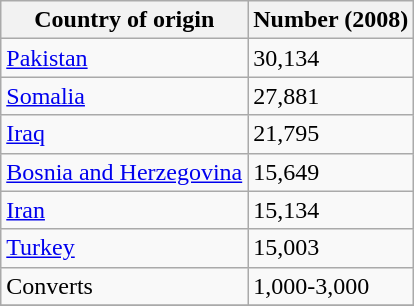<table class="wikitable">
<tr>
<th>Country of origin</th>
<th>Number (2008)</th>
</tr>
<tr>
<td><a href='#'>Pakistan</a></td>
<td>30,134</td>
</tr>
<tr>
<td><a href='#'>Somalia</a></td>
<td>27,881</td>
</tr>
<tr>
<td><a href='#'>Iraq</a></td>
<td>21,795</td>
</tr>
<tr>
<td><a href='#'>Bosnia and Herzegovina</a></td>
<td>15,649</td>
</tr>
<tr>
<td><a href='#'>Iran</a></td>
<td>15,134</td>
</tr>
<tr>
<td><a href='#'>Turkey</a></td>
<td>15,003</td>
</tr>
<tr>
<td>Converts</td>
<td>1,000-3,000</td>
</tr>
<tr>
</tr>
</table>
